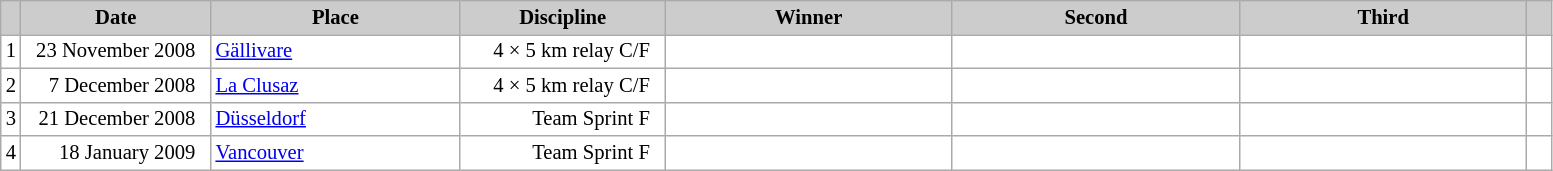<table class="wikitable plainrowheaders" style="background:#fff; font-size:86%; line-height:16px; border:grey solid 1px; border-collapse:collapse;">
<tr style="background:#ccc; text-align:center;">
<th scope="col" style="background:#ccc; width=20 px;"></th>
<th scope="col" style="background:#ccc; width:120px;">Date</th>
<th scope="col" style="background:#ccc; width:160px;">Place</th>
<th scope="col" style="background:#ccc; width:130px;">Discipline</th>
<th scope="col" style="background:#ccc; width:185px;">Winner</th>
<th scope="col" style="background:#ccc; width:185px;">Second</th>
<th scope="col" style="background:#ccc; width:185px;">Third</th>
<th scope="col" style="background:#ccc; width:10px;"></th>
</tr>
<tr>
<td align=center>1</td>
<td align=right>23 November 2008  </td>
<td> <a href='#'>Gällivare</a></td>
<td align=right>4 × 5 km relay C/F  </td>
<td></td>
<td></td>
<td></td>
<td></td>
</tr>
<tr>
<td align=center>2</td>
<td align=right>7 December 2008  </td>
<td> <a href='#'>La Clusaz</a></td>
<td align=right>4 × 5 km relay C/F  </td>
<td></td>
<td></td>
<td></td>
<td></td>
</tr>
<tr>
<td align=center>3</td>
<td align=right>21 December 2008  </td>
<td> <a href='#'>Düsseldorf</a></td>
<td align=right>Team Sprint F  </td>
<td></td>
<td></td>
<td></td>
<td></td>
</tr>
<tr>
<td align=center>4</td>
<td align=right>18 January 2009  </td>
<td> <a href='#'>Vancouver</a></td>
<td align=right>Team Sprint F  </td>
<td></td>
<td></td>
<td></td>
<td></td>
</tr>
</table>
